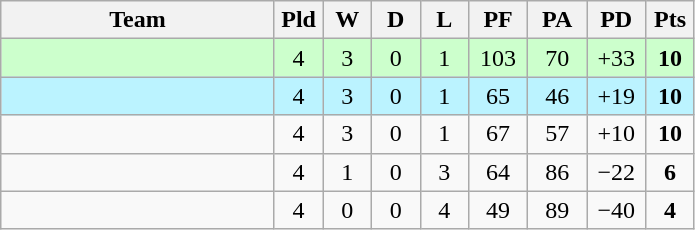<table class="wikitable" style="text-align:center;">
<tr>
<th width=175>Team</th>
<th width=25 abbr="Played">Pld</th>
<th width=25 abbr="Won">W</th>
<th width=25 abbr="Drawn">D</th>
<th width=25 abbr="Lost">L</th>
<th width=32 abbr="Points for">PF</th>
<th width=32 abbr="Points against">PA</th>
<th width=32 abbr="Points difference">PD</th>
<th width=25 abbr="Points">Pts</th>
</tr>
<tr bgcolor=#cfc>
<td align="left"></td>
<td>4</td>
<td>3</td>
<td>0</td>
<td>1</td>
<td>103</td>
<td>70</td>
<td>+33</td>
<td><strong>10</strong></td>
</tr>
<tr bgcolor=#BBF3FF>
<td align="left"></td>
<td>4</td>
<td>3</td>
<td>0</td>
<td>1</td>
<td>65</td>
<td>46</td>
<td>+19</td>
<td><strong>10</strong></td>
</tr>
<tr>
<td align="left"></td>
<td>4</td>
<td>3</td>
<td>0</td>
<td>1</td>
<td>67</td>
<td>57</td>
<td>+10</td>
<td><strong>10</strong></td>
</tr>
<tr>
<td align="left"></td>
<td>4</td>
<td>1</td>
<td>0</td>
<td>3</td>
<td>64</td>
<td>86</td>
<td>−22</td>
<td><strong>6</strong></td>
</tr>
<tr>
<td align="left"></td>
<td>4</td>
<td>0</td>
<td>0</td>
<td>4</td>
<td>49</td>
<td>89</td>
<td>−40</td>
<td><strong>4</strong></td>
</tr>
</table>
